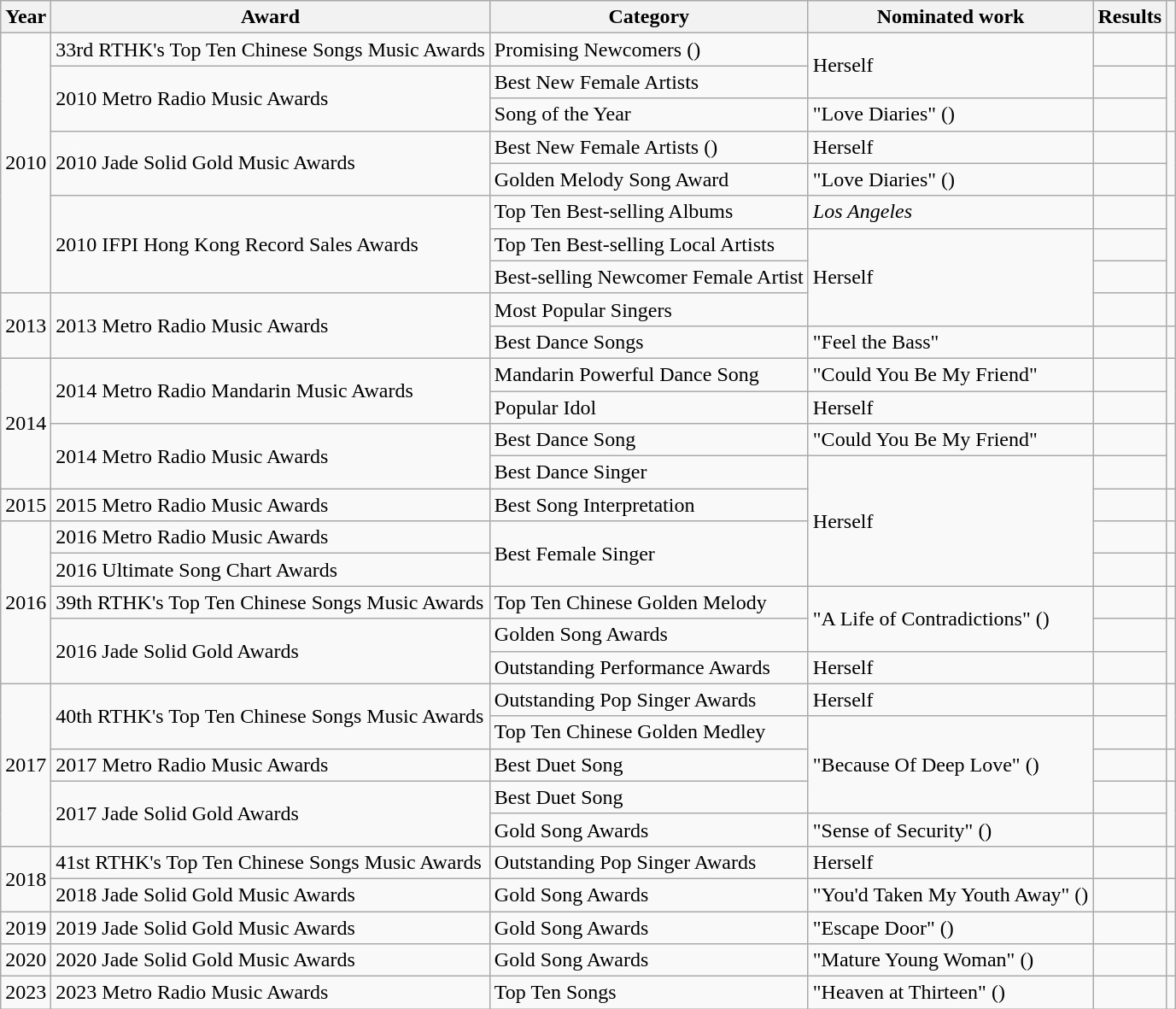<table class="wikitable sortable plainrowheaders">
<tr>
<th scope="col">Year</th>
<th scope="col">Award</th>
<th scope="col">Category</th>
<th scope="col">Nominated work</th>
<th scope="col">Results</th>
<th scope="col" class="unsortable"></th>
</tr>
<tr>
<td rowspan="8">2010</td>
<td>33rd RTHK's Top Ten Chinese Songs Music Awards</td>
<td>Promising Newcomers ()</td>
<td rowspan="2">Herself</td>
<td></td>
<td></td>
</tr>
<tr>
<td rowspan="2">2010 Metro Radio Music Awards</td>
<td>Best New Female Artists</td>
<td></td>
<td rowspan="2"></td>
</tr>
<tr>
<td>Song of the Year</td>
<td>"Love Diaries" ()</td>
<td></td>
</tr>
<tr>
<td rowspan="2">2010 Jade Solid Gold Music Awards</td>
<td>Best New Female Artists ()</td>
<td>Herself</td>
<td></td>
<td rowspan="2"></td>
</tr>
<tr>
<td>Golden Melody Song Award</td>
<td>"Love Diaries" ()</td>
<td></td>
</tr>
<tr>
<td rowspan="3">2010 IFPI Hong Kong Record Sales Awards</td>
<td>Top Ten Best-selling Albums</td>
<td><em>Los Angeles</em></td>
<td></td>
<td rowspan="3"></td>
</tr>
<tr>
<td>Top Ten Best-selling Local Artists</td>
<td rowspan="3">Herself</td>
<td></td>
</tr>
<tr>
<td>Best-selling Newcomer Female Artist</td>
<td></td>
</tr>
<tr>
<td rowspan="2">2013</td>
<td rowspan="2">2013 Metro Radio Music Awards</td>
<td>Most Popular Singers</td>
<td></td>
<td></td>
</tr>
<tr>
<td>Best Dance Songs</td>
<td>"Feel the Bass"</td>
<td></td>
</tr>
<tr>
<td rowspan="4">2014</td>
<td rowspan="2">2014 Metro Radio Mandarin Music Awards</td>
<td>Mandarin Powerful Dance Song</td>
<td>"Could You Be My Friend"</td>
<td></td>
<td rowspan="2"></td>
</tr>
<tr>
<td>Popular Idol</td>
<td>Herself</td>
<td></td>
</tr>
<tr>
<td rowspan="2">2014 Metro Radio Music Awards</td>
<td>Best Dance Song</td>
<td>"Could You Be My Friend"</td>
<td></td>
<td rowspan="2"></td>
</tr>
<tr>
<td>Best Dance Singer</td>
<td rowspan="4">Herself</td>
<td></td>
</tr>
<tr>
<td>2015</td>
<td>2015 Metro Radio Music Awards</td>
<td>Best Song Interpretation</td>
<td></td>
<td></td>
</tr>
<tr>
<td rowspan="5">2016</td>
<td>2016 Metro Radio Music Awards</td>
<td rowspan="2">Best Female Singer </td>
<td></td>
<td></td>
</tr>
<tr>
<td>2016 Ultimate Song Chart Awards</td>
<td></td>
<td></td>
</tr>
<tr>
<td>39th RTHK's Top Ten Chinese Songs Music Awards</td>
<td>Top Ten Chinese Golden Melody</td>
<td rowspan="2">"A Life of Contradictions" ()</td>
<td></td>
<td></td>
</tr>
<tr>
<td rowspan="2">2016 Jade Solid Gold Awards</td>
<td>Golden Song Awards</td>
<td></td>
<td rowspan="2"></td>
</tr>
<tr>
<td>Outstanding Performance Awards</td>
<td>Herself</td>
<td></td>
</tr>
<tr>
<td rowspan="5">2017</td>
<td rowspan="2">40th RTHK's Top Ten Chinese Songs Music Awards</td>
<td>Outstanding Pop Singer Awards</td>
<td>Herself</td>
<td></td>
<td rowspan="2"></td>
</tr>
<tr>
<td>Top Ten Chinese Golden Medley</td>
<td rowspan="3">"Because Of Deep Love" () </td>
<td></td>
</tr>
<tr>
<td>2017 Metro Radio Music Awards</td>
<td>Best Duet Song</td>
<td></td>
<td></td>
</tr>
<tr>
<td rowspan="2">2017 Jade Solid Gold Awards</td>
<td>Best Duet Song </td>
<td></td>
<td rowspan="2"></td>
</tr>
<tr>
<td>Gold Song Awards</td>
<td>"Sense of Security" ()</td>
<td></td>
</tr>
<tr>
<td rowspan="2">2018</td>
<td>41st RTHK's Top Ten Chinese Songs Music Awards</td>
<td>Outstanding Pop Singer Awards</td>
<td>Herself</td>
<td></td>
<td></td>
</tr>
<tr>
<td>2018 Jade Solid Gold Music Awards</td>
<td>Gold Song Awards</td>
<td>"You'd Taken My Youth Away" ()</td>
<td></td>
<td></td>
</tr>
<tr>
<td>2019</td>
<td>2019 Jade Solid Gold Music Awards</td>
<td>Gold Song Awards</td>
<td>"Escape Door" ()</td>
<td></td>
<td></td>
</tr>
<tr>
<td>2020</td>
<td>2020 Jade Solid Gold Music Awards</td>
<td>Gold Song Awards</td>
<td>"Mature Young Woman" ()</td>
<td></td>
<td></td>
</tr>
<tr>
<td>2023</td>
<td>2023 Metro Radio Music Awards</td>
<td>Top Ten Songs</td>
<td>"Heaven at Thirteen" ()</td>
<td></td>
<td></td>
</tr>
</table>
